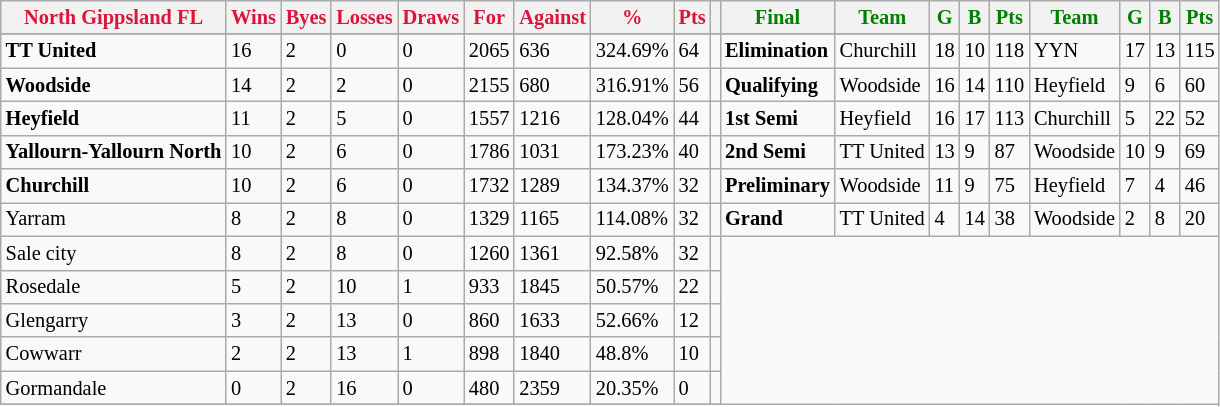<table style="font-size: 85%; text-align: left;" class="wikitable">
<tr>
<th style="color:crimson">North Gippsland FL</th>
<th style="color:crimson">Wins</th>
<th style="color:crimson">Byes</th>
<th style="color:crimson">Losses</th>
<th style="color:crimson">Draws</th>
<th style="color:crimson">For</th>
<th style="color:crimson">Against</th>
<th style="color:crimson">%</th>
<th style="color:crimson">Pts</th>
<th></th>
<th style="color:green">Final</th>
<th style="color:green">Team</th>
<th style="color:green">G</th>
<th style="color:green">B</th>
<th style="color:green">Pts</th>
<th style="color:green">Team</th>
<th style="color:green">G</th>
<th style="color:green">B</th>
<th style="color:green">Pts</th>
</tr>
<tr>
</tr>
<tr>
</tr>
<tr>
<td><strong>	TT United	</strong></td>
<td>16</td>
<td>2</td>
<td>0</td>
<td>0</td>
<td>2065</td>
<td>636</td>
<td>324.69%</td>
<td>64</td>
<td></td>
<td><strong>Elimination</strong></td>
<td>Churchill</td>
<td>18</td>
<td>10</td>
<td>118</td>
<td>YYN</td>
<td>17</td>
<td>13</td>
<td>115</td>
</tr>
<tr>
<td><strong>	Woodside	</strong></td>
<td>14</td>
<td>2</td>
<td>2</td>
<td>0</td>
<td>2155</td>
<td>680</td>
<td>316.91%</td>
<td>56</td>
<td></td>
<td><strong>Qualifying</strong></td>
<td>Woodside</td>
<td>16</td>
<td>14</td>
<td>110</td>
<td>Heyfield</td>
<td>9</td>
<td>6</td>
<td>60</td>
</tr>
<tr>
<td><strong>	Heyfield	</strong></td>
<td>11</td>
<td>2</td>
<td>5</td>
<td>0</td>
<td>1557</td>
<td>1216</td>
<td>128.04%</td>
<td>44</td>
<td></td>
<td><strong>1st Semi</strong></td>
<td>Heyfield</td>
<td>16</td>
<td>17</td>
<td>113</td>
<td>Churchill</td>
<td>5</td>
<td>22</td>
<td>52</td>
</tr>
<tr>
<td><strong>	Yallourn-Yallourn North	</strong></td>
<td>10</td>
<td>2</td>
<td>6</td>
<td>0</td>
<td>1786</td>
<td>1031</td>
<td>173.23%</td>
<td>40</td>
<td></td>
<td><strong>2nd Semi</strong></td>
<td>TT United</td>
<td>13</td>
<td>9</td>
<td>87</td>
<td>Woodside</td>
<td>10</td>
<td>9</td>
<td>69</td>
</tr>
<tr>
<td><strong>	Churchill	</strong></td>
<td>10</td>
<td>2</td>
<td>6</td>
<td>0</td>
<td>1732</td>
<td>1289</td>
<td>134.37%</td>
<td>32</td>
<td></td>
<td><strong>Preliminary</strong></td>
<td>Woodside</td>
<td>11</td>
<td>9</td>
<td>75</td>
<td>Heyfield</td>
<td>7</td>
<td>4</td>
<td>46</td>
</tr>
<tr>
<td>Yarram</td>
<td>8</td>
<td>2</td>
<td>8</td>
<td>0</td>
<td>1329</td>
<td>1165</td>
<td>114.08%</td>
<td>32</td>
<td></td>
<td><strong>Grand</strong></td>
<td>TT United</td>
<td>4</td>
<td>14</td>
<td>38</td>
<td>Woodside</td>
<td>2</td>
<td>8</td>
<td>20</td>
</tr>
<tr>
<td>Sale city</td>
<td>8</td>
<td>2</td>
<td>8</td>
<td>0</td>
<td>1260</td>
<td>1361</td>
<td>92.58%</td>
<td>32</td>
<td></td>
</tr>
<tr>
<td>Rosedale</td>
<td>5</td>
<td>2</td>
<td>10</td>
<td>1</td>
<td>933</td>
<td>1845</td>
<td>50.57%</td>
<td>22</td>
<td></td>
</tr>
<tr>
<td>Glengarry</td>
<td>3</td>
<td>2</td>
<td>13</td>
<td>0</td>
<td>860</td>
<td>1633</td>
<td>52.66%</td>
<td>12</td>
<td></td>
</tr>
<tr>
<td>Cowwarr</td>
<td>2</td>
<td>2</td>
<td>13</td>
<td>1</td>
<td>898</td>
<td>1840</td>
<td>48.8%</td>
<td>10</td>
<td></td>
</tr>
<tr>
<td>Gormandale</td>
<td>0</td>
<td>2</td>
<td>16</td>
<td>0</td>
<td>480</td>
<td>2359</td>
<td>20.35%</td>
<td>0</td>
<td></td>
</tr>
<tr>
</tr>
</table>
